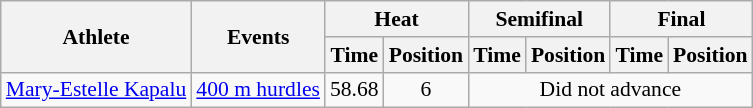<table class=wikitable style="font-size:90%">
<tr>
<th rowspan="2">Athlete</th>
<th rowspan="2">Events</th>
<th colspan="2">Heat</th>
<th colspan="2">Semifinal</th>
<th colspan="2">Final</th>
</tr>
<tr>
<th>Time</th>
<th>Position</th>
<th>Time</th>
<th>Position</th>
<th>Time</th>
<th>Position</th>
</tr>
<tr>
<td><a href='#'>Mary-Estelle Kapalu</a></td>
<td><a href='#'>400 m hurdles</a></td>
<td align=center>58.68</td>
<td align=center>6</td>
<td align=center colspan="4">Did not advance</td>
</tr>
</table>
